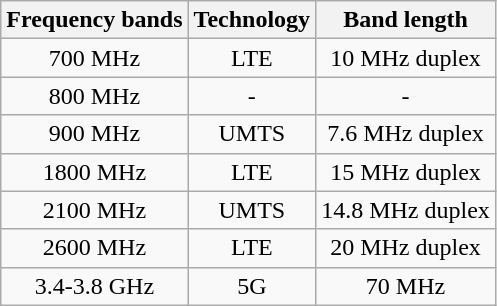<table class="wikitable sortable" style="text-align:center">
<tr>
<th>Frequency bands</th>
<th>Technology</th>
<th>Band length</th>
</tr>
<tr>
<td>700 MHz</td>
<td>LTE</td>
<td>10 MHz duplex</td>
</tr>
<tr>
<td>800 MHz</td>
<td>-</td>
<td>-</td>
</tr>
<tr>
<td>900 MHz</td>
<td>UMTS</td>
<td>7.6 MHz duplex</td>
</tr>
<tr>
<td>1800 MHz</td>
<td>LTE</td>
<td>15 MHz duplex</td>
</tr>
<tr>
<td>2100 MHz</td>
<td>UMTS</td>
<td>14.8 MHz duplex</td>
</tr>
<tr>
<td>2600 MHz</td>
<td>LTE</td>
<td>20 MHz duplex</td>
</tr>
<tr>
<td>3.4-3.8 GHz</td>
<td>5G</td>
<td>70 MHz</td>
</tr>
</table>
